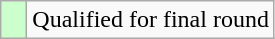<table class="wikitable">
<tr>
<td style="width:10px; background:#cfc"></td>
<td>Qualified for final round</td>
</tr>
</table>
